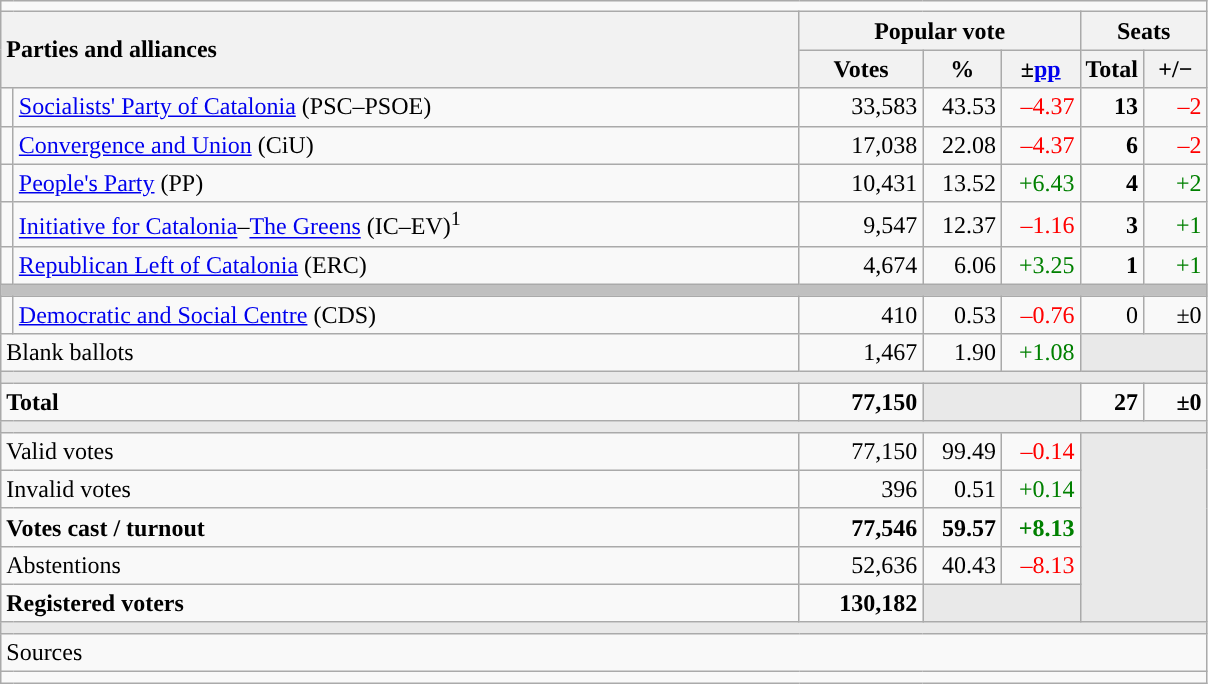<table class="wikitable" style="text-align:right;">
<tr>
<td colspan="7"></td>
</tr>
<tr>
<th style="text-align:left;" rowspan="2" colspan="2" width="525">Parties and alliances</th>
<th colspan="3">Popular vote</th>
<th colspan="2">Seats</th>
</tr>
<tr>
<th width="75">Votes</th>
<th width="45">%</th>
<th width="45">±<a href='#'>pp</a></th>
<th width="35">Total</th>
<th width="35">+/−</th>
</tr>
<tr>
<td width="1" style="color:inherit;background:"></td>
<td align="left"><a href='#'>Socialists' Party of Catalonia</a> (PSC–PSOE)</td>
<td>33,583</td>
<td>43.53</td>
<td style="color:red;">–4.37</td>
<td><strong>13</strong></td>
<td style="color:red;">–2</td>
</tr>
<tr>
<td style="color:inherit;background:"></td>
<td align="left"><a href='#'>Convergence and Union</a> (CiU)</td>
<td>17,038</td>
<td>22.08</td>
<td style="color:red;">–4.37</td>
<td><strong>6</strong></td>
<td style="color:red;">–2</td>
</tr>
<tr>
<td style="color:inherit;background:"></td>
<td align="left"><a href='#'>People's Party</a> (PP)</td>
<td>10,431</td>
<td>13.52</td>
<td style="color:green;">+6.43</td>
<td><strong>4</strong></td>
<td style="color:green;">+2</td>
</tr>
<tr>
<td style="color:inherit;background:"></td>
<td align="left"><a href='#'>Initiative for Catalonia</a>–<a href='#'>The Greens</a> (IC–EV)<sup>1</sup></td>
<td>9,547</td>
<td>12.37</td>
<td style="color:red;">–1.16</td>
<td><strong>3</strong></td>
<td style="color:green;">+1</td>
</tr>
<tr>
<td style="color:inherit;background:"></td>
<td align="left"><a href='#'>Republican Left of Catalonia</a> (ERC)</td>
<td>4,674</td>
<td>6.06</td>
<td style="color:green;">+3.25</td>
<td><strong>1</strong></td>
<td style="color:green;">+1</td>
</tr>
<tr>
<td colspan="7" style="color:inherit;background:#C0C0C0"></td>
</tr>
<tr>
<td style="color:inherit;background:"></td>
<td align="left"><a href='#'>Democratic and Social Centre</a> (CDS)</td>
<td>410</td>
<td>0.53</td>
<td style="color:red;">–0.76</td>
<td>0</td>
<td>±0</td>
</tr>
<tr>
<td align="left" colspan="2">Blank ballots</td>
<td>1,467</td>
<td>1.90</td>
<td style="color:green;">+1.08</td>
<td style="color:inherit;background:#E9E9E9" colspan="2"></td>
</tr>
<tr>
<td colspan="7" style="color:inherit;background:#E9E9E9"></td>
</tr>
<tr style="font-weight:bold;">
<td align="left" colspan="2">Total</td>
<td>77,150</td>
<td bgcolor="#E9E9E9" colspan="2"></td>
<td>27</td>
<td>±0</td>
</tr>
<tr>
<td colspan="7" style="color:inherit;background:#E9E9E9"></td>
</tr>
<tr>
<td align="left" colspan="2">Valid votes</td>
<td>77,150</td>
<td>99.49</td>
<td style="color:red;">–0.14</td>
<td bgcolor="#E9E9E9" colspan="2" rowspan="5"></td>
</tr>
<tr>
<td align="left" colspan="2">Invalid votes</td>
<td>396</td>
<td>0.51</td>
<td style="color:green;">+0.14</td>
</tr>
<tr style="font-weight:bold;">
<td align="left" colspan="2">Votes cast / turnout</td>
<td>77,546</td>
<td>59.57</td>
<td style="color:green;">+8.13</td>
</tr>
<tr>
<td align="left" colspan="2">Abstentions</td>
<td>52,636</td>
<td>40.43</td>
<td style="color:red;">–8.13</td>
</tr>
<tr style="font-weight:bold;">
<td align="left" colspan="2">Registered voters</td>
<td>130,182</td>
<td bgcolor="#E9E9E9" colspan="2"></td>
</tr>
<tr>
<td colspan="7" style="color:inherit;background:#E9E9E9"></td>
</tr>
<tr>
<td align="left" colspan="7">Sources</td>
</tr>
<tr>
<td colspan="7" style="text-align:left; max-width:790px;"></td>
</tr>
</table>
